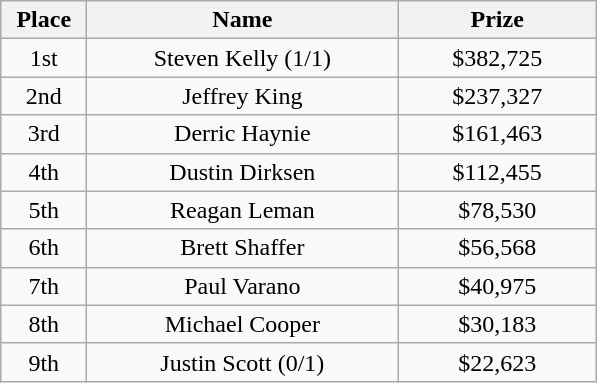<table class="wikitable">
<tr>
<th width="50">Place</th>
<th width="200">Name</th>
<th width="125">Prize</th>
</tr>
<tr>
<td align = "center">1st</td>
<td align = "center">Steven Kelly (1/1)</td>
<td align = "center">$382,725</td>
</tr>
<tr>
<td align = "center">2nd</td>
<td align = "center">Jeffrey King</td>
<td align = "center">$237,327</td>
</tr>
<tr>
<td align = "center">3rd</td>
<td align = "center">Derric Haynie</td>
<td align = "center">$161,463</td>
</tr>
<tr>
<td align = "center">4th</td>
<td align = "center">Dustin Dirksen</td>
<td align = "center">$112,455</td>
</tr>
<tr>
<td align = "center">5th</td>
<td align = "center">Reagan Leman</td>
<td align = "center">$78,530</td>
</tr>
<tr>
<td align = "center">6th</td>
<td align = "center">Brett Shaffer</td>
<td align = "center">$56,568</td>
</tr>
<tr>
<td align = "center">7th</td>
<td align = "center">Paul Varano</td>
<td align = "center">$40,975</td>
</tr>
<tr>
<td align = "center">8th</td>
<td align = "center">Michael Cooper</td>
<td align = "center">$30,183</td>
</tr>
<tr>
<td align = "center">9th</td>
<td align = "center">Justin Scott (0/1)</td>
<td align = "center">$22,623</td>
</tr>
</table>
